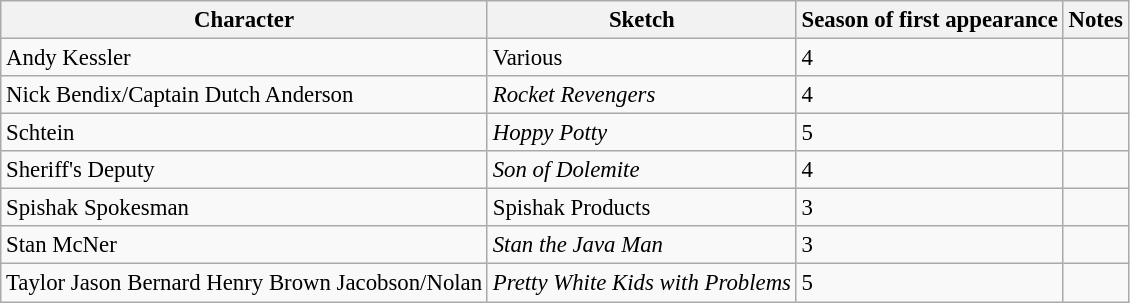<table class="wikitable" style="font-size: 95%;">
<tr>
<th>Character</th>
<th>Sketch</th>
<th>Season of first appearance</th>
<th>Notes</th>
</tr>
<tr>
<td>Andy Kessler</td>
<td>Various</td>
<td>4</td>
<td></td>
</tr>
<tr>
<td>Nick Bendix/Captain Dutch Anderson</td>
<td><em>Rocket Revengers</em></td>
<td>4</td>
<td></td>
</tr>
<tr>
<td>Schtein</td>
<td><em>Hoppy Potty</em></td>
<td>5</td>
<td></td>
</tr>
<tr>
<td>Sheriff's Deputy</td>
<td><em>Son of Dolemite</em></td>
<td>4</td>
<td></td>
</tr>
<tr>
<td>Spishak Spokesman</td>
<td>Spishak Products</td>
<td>3</td>
<td></td>
</tr>
<tr>
<td>Stan McNer</td>
<td><em>Stan the Java Man</em></td>
<td>3</td>
<td></td>
</tr>
<tr>
<td>Taylor Jason Bernard Henry Brown Jacobson/Nolan</td>
<td><em>Pretty White Kids with Problems</em></td>
<td>5</td>
<td></td>
</tr>
</table>
